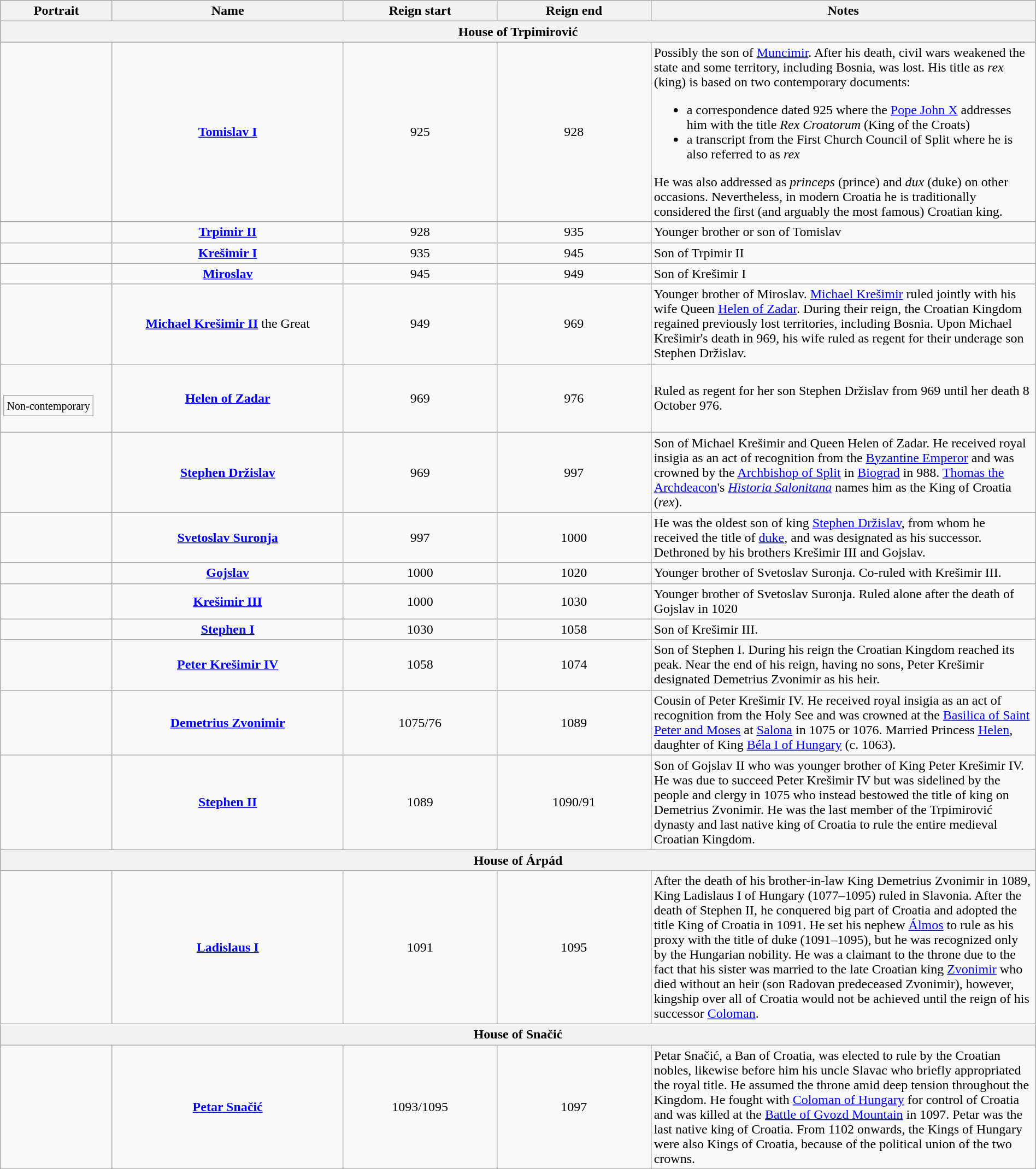<table class="wikitable" style="text-align:center" width=100%>
<tr>
<th width=5%>Portrait</th>
<th width=15%>Name</th>
<th width=10%>Reign start</th>
<th width=10%>Reign end</th>
<th width=25%>Notes</th>
</tr>
<tr>
<th colspan="5">House of Trpimirović</th>
</tr>
<tr>
<td></td>
<td><a href='#'><strong>Tomislav I</strong></a></td>
<td>925</td>
<td>928</td>
<td align="left">Possibly the son of <a href='#'>Muncimir</a>. After his death, civil wars weakened the state and some territory, including Bosnia, was lost. His title as <em>rex</em> (king) is based on two contemporary documents:<br><ul><li>a correspondence dated 925 where the <a href='#'>Pope John X</a> addresses him with the title <em>Rex Croatorum</em> (King of the Croats)</li><li>a transcript from the First Church Council of Split where he is also referred to as <em>rex</em></li></ul>He was also addressed as <em>princeps</em> (prince) and <em>dux</em> (duke) on other occasions. Nevertheless, in modern Croatia he is traditionally considered the first (and arguably the most famous) Croatian king.</td>
</tr>
<tr>
<td></td>
<td><strong><a href='#'>Trpimir II</a></strong></td>
<td>928</td>
<td>935</td>
<td align="left">Younger brother or son of Tomislav</td>
</tr>
<tr>
<td></td>
<td><strong><a href='#'>Krešimir I</a></strong></td>
<td>935</td>
<td>945</td>
<td align="left">Son of Trpimir II</td>
</tr>
<tr>
<td></td>
<td><strong><a href='#'>Miroslav</a></strong></td>
<td>945</td>
<td>949</td>
<td align="left">Son of Krešimir I</td>
</tr>
<tr>
<td></td>
<td><a href='#'><strong>Michael Krešimir II</strong></a> the Great</td>
<td>949</td>
<td>969</td>
<td align="left">Younger brother of Miroslav. <a href='#'>Michael Krešimir</a> ruled jointly with his wife Queen <a href='#'>Helen of Zadar</a>. During their reign, the Croatian Kingdom regained previously lost territories, including Bosnia. Upon Michael Krešimir's death in 969, his wife ruled as regent for their underage son Stephen Držislav.</td>
</tr>
<tr>
<td><br><table class="wikitable">
<tr>
<td><small>Non-contemporary</small></td>
</tr>
</table>
</td>
<td><strong><a href='#'>Helen of Zadar</a></strong></td>
<td>969</td>
<td>976</td>
<td align="left">Ruled as regent for her son Stephen Držislav from 969 until her death 8 October 976.</td>
</tr>
<tr>
<td></td>
<td><a href='#'><strong>Stephen Držislav</strong></a></td>
<td>969</td>
<td>997</td>
<td align="left">Son of Michael Krešimir and Queen Helen of Zadar. He received royal insigia as an act of recognition from the <a href='#'>Byzantine Emperor</a> and was crowned by the <a href='#'>Archbishop of Split</a> in <a href='#'>Biograd</a> in 988. <a href='#'>Thomas the Archdeacon</a>'s <em><a href='#'>Historia Salonitana</a></em> names him as the King of Croatia (<em>rex</em>).</td>
</tr>
<tr>
<td></td>
<td><strong><a href='#'>Svetoslav Suronja</a></strong></td>
<td>997</td>
<td>1000</td>
<td align="left">He was the oldest son of king <a href='#'>Stephen Držislav</a>, from whom he received the title of <a href='#'>duke</a>, and was designated as his successor. Dethroned by his brothers Krešimir III and Gojslav.</td>
</tr>
<tr>
<td></td>
<td><a href='#'><strong>Gojslav</strong></a></td>
<td>1000</td>
<td>1020</td>
<td align="left">Younger brother of Svetoslav Suronja. Co-ruled with Krešimir III.</td>
</tr>
<tr>
<td></td>
<td><strong><a href='#'>Krešimir III</a></strong></td>
<td>1000</td>
<td>1030</td>
<td align="left">Younger brother of Svetoslav Suronja. Ruled alone after the death of Gojslav in 1020</td>
</tr>
<tr>
<td></td>
<td><strong><a href='#'>Stephen I</a></strong></td>
<td>1030</td>
<td>1058</td>
<td align="left">Son of Krešimir III.</td>
</tr>
<tr>
<td></td>
<td><strong><a href='#'>Peter Krešimir IV</a></strong></td>
<td>1058</td>
<td>1074</td>
<td align="left">Son of Stephen I. During his reign the Croatian Kingdom reached its peak. Near the end of his reign, having no sons, Peter Krešimir designated Demetrius Zvonimir as his heir.</td>
</tr>
<tr>
<td></td>
<td><strong><a href='#'>Demetrius Zvonimir</a></strong></td>
<td>1075/76</td>
<td>1089</td>
<td align="left">Cousin of Peter Krešimir IV. He received royal insigia as an act of recognition from the Holy See and was crowned at the <a href='#'>Basilica of Saint Peter and Moses</a> at <a href='#'>Salona</a> in 1075 or 1076. Married Princess <a href='#'>Helen</a>, daughter of King <a href='#'>Béla I of Hungary</a> (c. 1063).</td>
</tr>
<tr>
<td></td>
<td><strong><a href='#'>Stephen II</a></strong></td>
<td>1089</td>
<td>1090/91</td>
<td align="left">Son of Gojslav II who was younger brother of King Peter Krešimir IV. He was due to succeed Peter Krešimir IV but was sidelined by the people and clergy in 1075 who instead bestowed the title of king on Demetrius Zvonimir. He was the last member of the Trpimirović dynasty and last native king of Croatia to rule the entire medieval Croatian Kingdom.</td>
</tr>
<tr>
<th colspan="5" width="5%">House of Árpád</th>
</tr>
<tr>
<td></td>
<td><strong><a href='#'>Ladislaus I</a></strong></td>
<td>1091</td>
<td>1095</td>
<td align="left">After the death of his brother-in-law King Demetrius Zvonimir in 1089, King Ladislaus I of Hungary (1077–1095) ruled in Slavonia. After the death of Stephen II, he conquered big part of Croatia and adopted the title King of Croatia in 1091. He set his nephew <a href='#'>Álmos</a> to rule as his proxy with the title of duke (1091–1095), but he was recognized only by the Hungarian nobility. He was a claimant to the throne due to the fact that his sister was married to the late Croatian king <a href='#'>Zvonimir</a> who died without an heir (son Radovan predeceased Zvonimir), however, kingship over all of Croatia would not be achieved until the reign of his successor <a href='#'>Coloman</a>.</td>
</tr>
<tr>
<th colspan="5" width="5%">House of Snačić</th>
</tr>
<tr>
<td></td>
<td><strong><a href='#'>Petar Snačić</a></strong></td>
<td>1093/1095</td>
<td>1097</td>
<td align="left">Petar Snačić, a Ban of Croatia, was elected to rule by the Croatian nobles, likewise before him his uncle Slavac who briefly appropriated the royal title. He assumed the throne amid deep tension throughout the Kingdom. He fought with <a href='#'>Coloman of Hungary</a> for control of Croatia and was killed at the <a href='#'>Battle of Gvozd Mountain</a> in 1097. Petar was the last native king of Croatia. From 1102 onwards, the Kings of Hungary were also Kings of Croatia, because of the political union of the two crowns.</td>
</tr>
<tr>
</tr>
</table>
